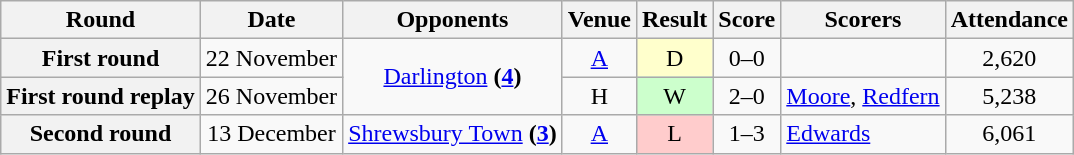<table class="wikitable" style="text-align:center">
<tr>
<th>Round</th>
<th>Date</th>
<th>Opponents</th>
<th>Venue</th>
<th>Result</th>
<th>Score</th>
<th>Scorers</th>
<th>Attendance</th>
</tr>
<tr>
<th>First round</th>
<td>22 November</td>
<td rowspan=2><a href='#'>Darlington</a> <strong>(<a href='#'>4</a>)</strong></td>
<td><a href='#'>A</a></td>
<td style="background-color:#FFFFCC">D</td>
<td>0–0</td>
<td align="left"></td>
<td>2,620</td>
</tr>
<tr>
<th>First round replay</th>
<td>26 November</td>
<td>H</td>
<td style="background-color:#CCFFCC">W</td>
<td>2–0</td>
<td align="left"><a href='#'>Moore</a>, <a href='#'>Redfern</a></td>
<td>5,238</td>
</tr>
<tr>
<th>Second round</th>
<td>13 December</td>
<td><a href='#'>Shrewsbury Town</a> <strong>(<a href='#'>3</a>)</strong></td>
<td><a href='#'>A</a></td>
<td style="background-color:#FFCCCC">L</td>
<td>1–3</td>
<td align="left"><a href='#'>Edwards</a></td>
<td>6,061</td>
</tr>
</table>
